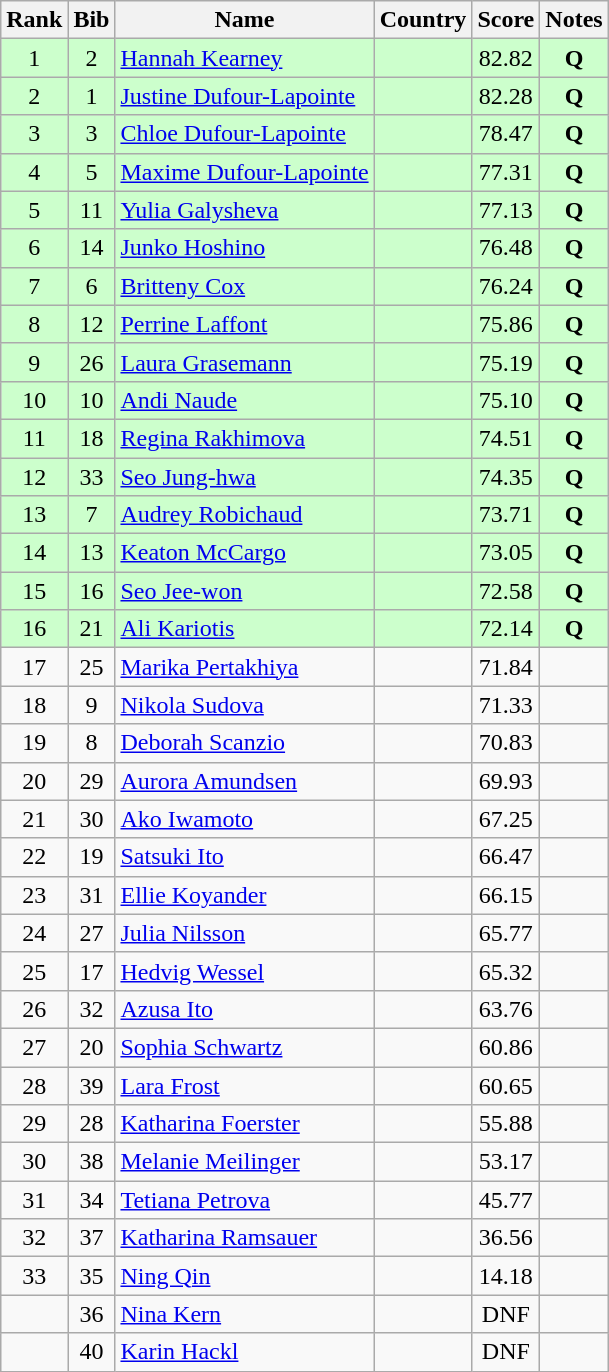<table class="wikitable sortable" style="text-align:center">
<tr>
<th>Rank</th>
<th>Bib</th>
<th>Name</th>
<th>Country</th>
<th>Score</th>
<th>Notes</th>
</tr>
<tr bgcolor="#ccffcc">
<td>1</td>
<td>2</td>
<td align=left><a href='#'>Hannah Kearney</a></td>
<td align=left></td>
<td>82.82</td>
<td><strong>Q</strong></td>
</tr>
<tr bgcolor="#ccffcc">
<td>2</td>
<td>1</td>
<td align=left><a href='#'>Justine Dufour-Lapointe</a></td>
<td align=left></td>
<td>82.28</td>
<td><strong>Q</strong></td>
</tr>
<tr bgcolor="#ccffcc">
<td>3</td>
<td>3</td>
<td align=left><a href='#'>Chloe Dufour-Lapointe</a></td>
<td align=left></td>
<td>78.47</td>
<td><strong>Q</strong></td>
</tr>
<tr bgcolor="#ccffcc">
<td>4</td>
<td>5</td>
<td align=left><a href='#'>Maxime Dufour-Lapointe</a></td>
<td align=left></td>
<td>77.31</td>
<td><strong>Q</strong></td>
</tr>
<tr bgcolor="#ccffcc">
<td>5</td>
<td>11</td>
<td align=left><a href='#'>Yulia Galysheva</a></td>
<td align=left></td>
<td>77.13</td>
<td><strong>Q</strong></td>
</tr>
<tr bgcolor="#ccffcc">
<td>6</td>
<td>14</td>
<td align=left><a href='#'>Junko Hoshino</a></td>
<td align=left></td>
<td>76.48</td>
<td><strong>Q</strong></td>
</tr>
<tr bgcolor="#ccffcc">
<td>7</td>
<td>6</td>
<td align=left><a href='#'>Britteny Cox</a></td>
<td align=left></td>
<td>76.24</td>
<td><strong>Q</strong></td>
</tr>
<tr bgcolor="#ccffcc">
<td>8</td>
<td>12</td>
<td align=left><a href='#'>Perrine Laffont</a></td>
<td align=left></td>
<td>75.86</td>
<td><strong>Q</strong></td>
</tr>
<tr bgcolor="#ccffcc">
<td>9</td>
<td>26</td>
<td align=left><a href='#'>Laura Grasemann</a></td>
<td align=left></td>
<td>75.19</td>
<td><strong>Q</strong></td>
</tr>
<tr bgcolor="#ccffcc">
<td>10</td>
<td>10</td>
<td align=left><a href='#'>Andi Naude</a></td>
<td align=left></td>
<td>75.10</td>
<td><strong>Q</strong></td>
</tr>
<tr bgcolor="#ccffcc">
<td>11</td>
<td>18</td>
<td align=left><a href='#'>Regina Rakhimova</a></td>
<td align=left></td>
<td>74.51</td>
<td><strong>Q</strong></td>
</tr>
<tr bgcolor="#ccffcc">
<td>12</td>
<td>33</td>
<td align=left><a href='#'>Seo Jung-hwa</a></td>
<td align=left></td>
<td>74.35</td>
<td><strong>Q</strong></td>
</tr>
<tr bgcolor="#ccffcc">
<td>13</td>
<td>7</td>
<td align=left><a href='#'>Audrey Robichaud</a></td>
<td align=left></td>
<td>73.71</td>
<td><strong>Q</strong></td>
</tr>
<tr bgcolor="#ccffcc">
<td>14</td>
<td>13</td>
<td align=left><a href='#'>Keaton McCargo</a></td>
<td align=left></td>
<td>73.05</td>
<td><strong>Q</strong></td>
</tr>
<tr bgcolor="#ccffcc">
<td>15</td>
<td>16</td>
<td align=left><a href='#'>Seo Jee-won</a></td>
<td align=left></td>
<td>72.58</td>
<td><strong>Q</strong></td>
</tr>
<tr bgcolor="#ccffcc">
<td>16</td>
<td>21</td>
<td align=left><a href='#'>Ali Kariotis</a></td>
<td align=left></td>
<td>72.14</td>
<td><strong>Q</strong></td>
</tr>
<tr>
<td>17</td>
<td>25</td>
<td align=left><a href='#'>Marika Pertakhiya</a></td>
<td align=left></td>
<td>71.84</td>
<td></td>
</tr>
<tr>
<td>18</td>
<td>9</td>
<td align=left><a href='#'>Nikola Sudova</a></td>
<td align=left></td>
<td>71.33</td>
<td></td>
</tr>
<tr>
<td>19</td>
<td>8</td>
<td align=left><a href='#'>Deborah Scanzio</a></td>
<td align=left></td>
<td>70.83</td>
<td></td>
</tr>
<tr>
<td>20</td>
<td>29</td>
<td align=left><a href='#'>Aurora Amundsen</a></td>
<td align=left></td>
<td>69.93</td>
<td></td>
</tr>
<tr>
<td>21</td>
<td>30</td>
<td align=left><a href='#'>Ako Iwamoto</a></td>
<td align=left></td>
<td>67.25</td>
<td></td>
</tr>
<tr>
<td>22</td>
<td>19</td>
<td align=left><a href='#'>Satsuki Ito</a></td>
<td align=left></td>
<td>66.47</td>
<td></td>
</tr>
<tr>
<td>23</td>
<td>31</td>
<td align=left><a href='#'>Ellie Koyander</a></td>
<td align=left></td>
<td>66.15</td>
<td></td>
</tr>
<tr>
<td>24</td>
<td>27</td>
<td align=left><a href='#'>Julia Nilsson</a></td>
<td align=left></td>
<td>65.77</td>
<td></td>
</tr>
<tr>
<td>25</td>
<td>17</td>
<td align=left><a href='#'>Hedvig Wessel</a></td>
<td align=left></td>
<td>65.32</td>
<td></td>
</tr>
<tr>
<td>26</td>
<td>32</td>
<td align=left><a href='#'>Azusa Ito</a></td>
<td align=left></td>
<td>63.76</td>
<td></td>
</tr>
<tr>
<td>27</td>
<td>20</td>
<td align=left><a href='#'>Sophia Schwartz</a></td>
<td align=left></td>
<td>60.86</td>
<td></td>
</tr>
<tr>
<td>28</td>
<td>39</td>
<td align=left><a href='#'>Lara Frost</a></td>
<td align=left></td>
<td>60.65</td>
<td></td>
</tr>
<tr>
<td>29</td>
<td>28</td>
<td align=left><a href='#'>Katharina Foerster</a></td>
<td align=left></td>
<td>55.88</td>
<td></td>
</tr>
<tr>
<td>30</td>
<td>38</td>
<td align=left><a href='#'>Melanie Meilinger</a></td>
<td align=left></td>
<td>53.17</td>
<td></td>
</tr>
<tr>
<td>31</td>
<td>34</td>
<td align=left><a href='#'>Tetiana Petrova</a></td>
<td align=left></td>
<td>45.77</td>
<td></td>
</tr>
<tr>
<td>32</td>
<td>37</td>
<td align=left><a href='#'>Katharina Ramsauer</a></td>
<td align=left></td>
<td>36.56</td>
<td></td>
</tr>
<tr>
<td>33</td>
<td>35</td>
<td align=left><a href='#'>Ning Qin</a></td>
<td align=left></td>
<td>14.18</td>
<td></td>
</tr>
<tr>
<td></td>
<td>36</td>
<td align=left><a href='#'>Nina Kern</a></td>
<td align=left></td>
<td>DNF</td>
<td></td>
</tr>
<tr>
<td></td>
<td>40</td>
<td align=left><a href='#'>Karin Hackl</a></td>
<td align=left></td>
<td>DNF</td>
<td></td>
</tr>
</table>
